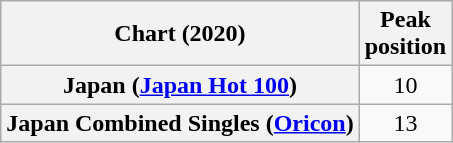<table class="wikitable sortable plainrowheaders" style="text-align:center">
<tr>
<th scope="col">Chart (2020)</th>
<th scope="col">Peak<br>position</th>
</tr>
<tr>
<th scope="row">Japan (<a href='#'>Japan Hot 100</a>)</th>
<td>10</td>
</tr>
<tr>
<th scope="row">Japan Combined Singles (<a href='#'>Oricon</a>)</th>
<td>13</td>
</tr>
</table>
